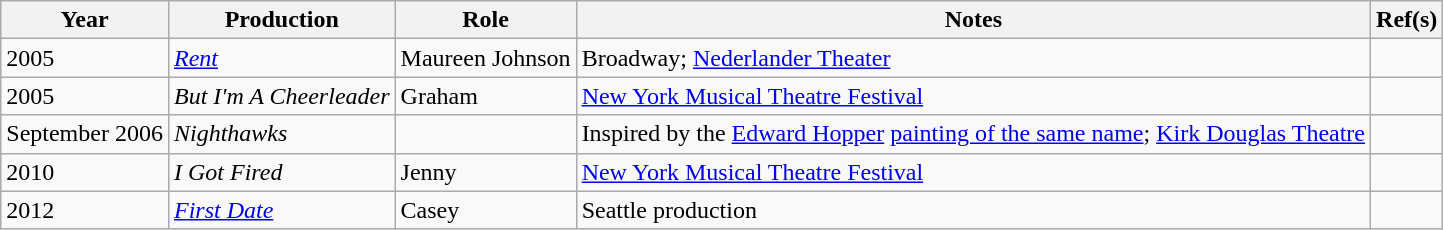<table class="wikitable sortable">
<tr>
<th>Year</th>
<th>Production</th>
<th>Role</th>
<th>Notes</th>
<th>Ref(s)</th>
</tr>
<tr>
<td>2005</td>
<td><em><a href='#'>Rent</a></em></td>
<td>Maureen Johnson</td>
<td>Broadway; <a href='#'>Nederlander Theater</a></td>
<td></td>
</tr>
<tr>
<td>2005</td>
<td><em>But I'm A Cheerleader</em></td>
<td>Graham</td>
<td><a href='#'>New York Musical Theatre Festival</a></td>
<td></td>
</tr>
<tr>
<td>September 2006</td>
<td><em>Nighthawks</em></td>
<td></td>
<td>Inspired by the <a href='#'>Edward Hopper</a> <a href='#'>painting of the same name</a>; <a href='#'>Kirk Douglas Theatre</a></td>
<td></td>
</tr>
<tr>
<td>2010</td>
<td><em>I Got Fired</em></td>
<td>Jenny</td>
<td><a href='#'>New York Musical Theatre Festival</a></td>
<td></td>
</tr>
<tr>
<td>2012</td>
<td><em><a href='#'>First Date</a></em></td>
<td>Casey</td>
<td>Seattle production</td>
<td></td>
</tr>
</table>
